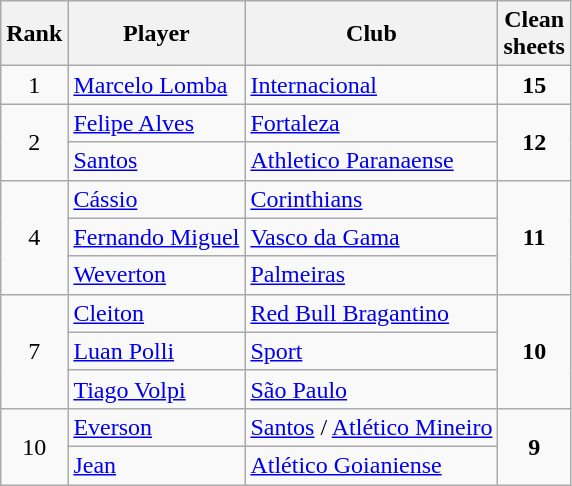<table class="wikitable" style="text-align:center">
<tr>
<th>Rank</th>
<th>Player</th>
<th>Club</th>
<th>Clean<br>sheets</th>
</tr>
<tr>
<td>1</td>
<td align="left"> <a href='#'>Marcelo Lomba</a></td>
<td align="left"><a href='#'>Internacional</a></td>
<td><strong>15</strong></td>
</tr>
<tr>
<td rowspan="2">2</td>
<td align="left"> <a href='#'>Felipe Alves</a></td>
<td align="left"><a href='#'>Fortaleza</a></td>
<td rowspan="2"><strong>12</strong></td>
</tr>
<tr>
<td align="left"> <a href='#'>Santos</a></td>
<td align="left"><a href='#'>Athletico Paranaense</a></td>
</tr>
<tr>
<td rowspan="3">4</td>
<td align="left"> <a href='#'>Cássio</a></td>
<td align="left"><a href='#'>Corinthians</a></td>
<td rowspan="3"><strong>11</strong></td>
</tr>
<tr>
<td align="left"> <a href='#'>Fernando Miguel</a></td>
<td align="left"><a href='#'>Vasco da Gama</a></td>
</tr>
<tr>
<td align="left"> <a href='#'>Weverton</a></td>
<td align="left"><a href='#'>Palmeiras</a></td>
</tr>
<tr>
<td rowspan="3">7</td>
<td align="left"> <a href='#'>Cleiton</a></td>
<td align="left"><a href='#'>Red Bull Bragantino</a></td>
<td rowspan="3"><strong>10</strong></td>
</tr>
<tr>
<td align="left"> <a href='#'>Luan Polli</a></td>
<td align="left"><a href='#'>Sport</a></td>
</tr>
<tr>
<td align="left"> <a href='#'>Tiago Volpi</a></td>
<td align="left"><a href='#'>São Paulo</a></td>
</tr>
<tr>
<td rowspan="2">10</td>
<td align="left"> <a href='#'>Everson</a></td>
<td align="left"><a href='#'>Santos</a> / <a href='#'>Atlético Mineiro</a></td>
<td rowspan="2"><strong>9</strong></td>
</tr>
<tr>
<td align="left"> <a href='#'>Jean</a></td>
<td align="left"><a href='#'>Atlético Goianiense</a></td>
</tr>
</table>
